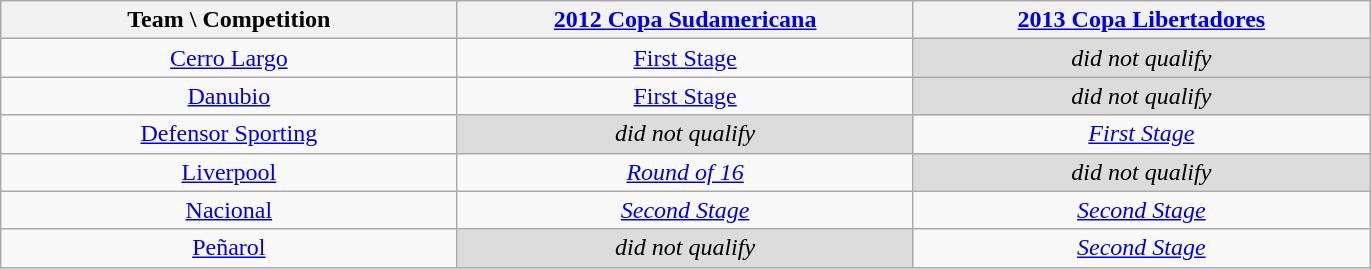<table class="wikitable">
<tr>
<th width=20%>Team \ Competition</th>
<th width=20%><a href='#'>2012 Copa Sudamericana</a></th>
<th width=20%><a href='#'>2013 Copa Libertadores</a></th>
</tr>
<tr style="text-align:center;">
<td><a href='#'>Cerro Largo</a></td>
<td><a href='#'>First Stage</a></td>
<td style="background:#dcdcdc;"><em>did not qualify</em></td>
</tr>
<tr style="text-align:center;">
<td><a href='#'>Danubio</a></td>
<td><a href='#'>First Stage</a></td>
<td style="background:#dcdcdc;"><em>did not qualify</em></td>
</tr>
<tr style="text-align:center;">
<td><a href='#'>Defensor Sporting</a></td>
<td style="background:#dcdcdc;"><em>did not qualify</em></td>
<td><em><a href='#'>First Stage</a></em></td>
</tr>
<tr style="text-align:center;">
<td><a href='#'>Liverpool</a></td>
<td><em><a href='#'>Round of 16</a></em></td>
<td style="background:#dcdcdc;"><em>did not qualify</em></td>
</tr>
<tr style="text-align:center;">
<td><a href='#'>Nacional</a></td>
<td><em><a href='#'>Second Stage</a></em></td>
<td><em><a href='#'>Second Stage</a></em></td>
</tr>
<tr style="text-align:center;">
<td><a href='#'>Peñarol</a></td>
<td style="background:#dcdcdc;"><em>did not qualify</em></td>
<td><em><a href='#'>Second Stage</a></em></td>
</tr>
</table>
